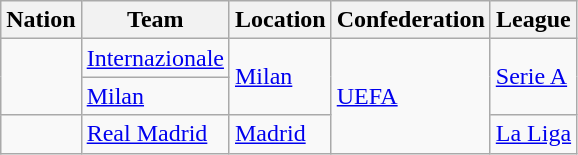<table class="wikitable sortable">
<tr>
<th>Nation</th>
<th>Team</th>
<th>Location</th>
<th>Confederation</th>
<th>League</th>
</tr>
<tr>
<td rowspan="2"></td>
<td><a href='#'>Internazionale</a></td>
<td rowspan="2"><a href='#'>Milan</a></td>
<td rowspan="3"><a href='#'>UEFA</a></td>
<td rowspan="2"><a href='#'>Serie A</a></td>
</tr>
<tr>
<td><a href='#'>Milan</a></td>
</tr>
<tr>
<td></td>
<td><a href='#'>Real Madrid</a></td>
<td><a href='#'>Madrid</a></td>
<td><a href='#'>La Liga</a></td>
</tr>
</table>
